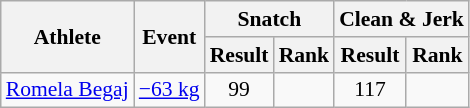<table class="wikitable" style="font-size:90%">
<tr>
<th rowspan="2">Athlete</th>
<th rowspan="2">Event</th>
<th colspan="2">Snatch</th>
<th colspan="2">Clean & Jerk</th>
</tr>
<tr>
<th>Result</th>
<th>Rank</th>
<th>Result</th>
<th>Rank</th>
</tr>
<tr align=center>
<td align=left><a href='#'>Romela Begaj</a></td>
<td align=left><a href='#'>−63 kg</a></td>
<td>99</td>
<td></td>
<td>117</td>
<td></td>
</tr>
</table>
